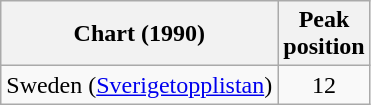<table class="wikitable">
<tr>
<th>Chart (1990)</th>
<th>Peak<br>position</th>
</tr>
<tr>
<td>Sweden (<a href='#'>Sverigetopplistan</a>)</td>
<td align="center">12</td>
</tr>
</table>
